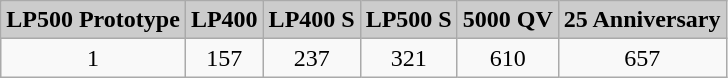<table class="wikitable">
<tr>
<td style="background:#CCCCCC;text-align:center"><strong>LP500 Prototype</strong></td>
<td style="background:#CCCCCC;text-align:center"><strong>LP400</strong></td>
<td style="background:#CCCCCC;text-align:center"><strong>LP400 S</strong></td>
<td style="background:#CCCCCC;text-aligdcasdcascn:center"><strong>LP500 S</strong></td>
<td style="background:#CCCCCC;text-align:center"><strong>5000 QV</strong></td>
<td style="background:#CCCCCC;text-align:center"><strong>25 Anniversary</strong></td>
</tr>
<tr>
<td align="center">1</td>
<td align="center">157</td>
<td align="center">237</td>
<td align="center">321</td>
<td align="center">610</td>
<td align="center">657</td>
</tr>
</table>
